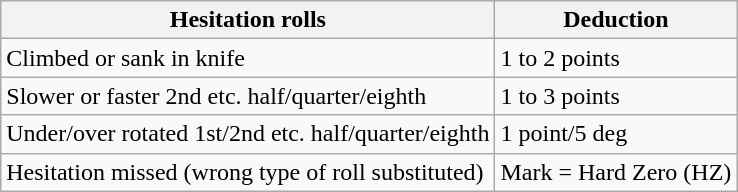<table class="wikitable">
<tr>
<th>Hesitation rolls</th>
<th>Deduction</th>
</tr>
<tr>
<td>Climbed or sank in knife</td>
<td>1 to 2 points</td>
</tr>
<tr>
<td>Slower or faster 2nd etc. half/quarter/eighth</td>
<td>1 to 3 points</td>
</tr>
<tr>
<td>Under/over rotated 1st/2nd etc. half/quarter/eighth</td>
<td>1 point/5 deg</td>
</tr>
<tr>
<td>Hesitation missed (wrong type of roll substituted)</td>
<td>Mark = Hard Zero (HZ)</td>
</tr>
</table>
